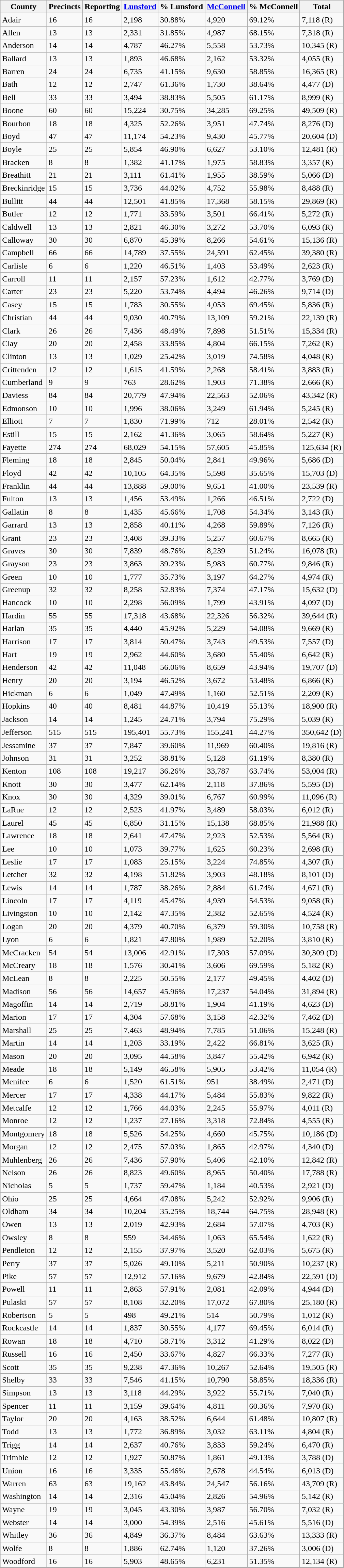<table class="wikitable sortable">
<tr>
<th>County</th>
<th>Precincts</th>
<th>Reporting</th>
<th><a href='#'>Lunsford</a></th>
<th>% Lunsford</th>
<th><a href='#'>McConnell</a></th>
<th>% McConnell</th>
<th>Total</th>
</tr>
<tr>
<td>Adair</td>
<td>16</td>
<td>16</td>
<td>2,198</td>
<td>30.88%</td>
<td>4,920</td>
<td>69.12%</td>
<td>7,118 (R)</td>
</tr>
<tr>
<td>Allen</td>
<td>13</td>
<td>13</td>
<td>2,331</td>
<td>31.85%</td>
<td>4,987</td>
<td>68.15%</td>
<td>7,318 (R)</td>
</tr>
<tr>
<td>Anderson</td>
<td>14</td>
<td>14</td>
<td>4,787</td>
<td>46.27%</td>
<td>5,558</td>
<td>53.73%</td>
<td>10,345 (R)</td>
</tr>
<tr>
<td>Ballard</td>
<td>13</td>
<td>13</td>
<td>1,893</td>
<td>46.68%</td>
<td>2,162</td>
<td>53.32%</td>
<td>4,055 (R)</td>
</tr>
<tr>
<td>Barren</td>
<td>24</td>
<td>24</td>
<td>6,735</td>
<td>41.15%</td>
<td>9,630</td>
<td>58.85%</td>
<td>16,365 (R)</td>
</tr>
<tr>
<td>Bath</td>
<td>12</td>
<td>12</td>
<td>2,747</td>
<td>61.36%</td>
<td>1,730</td>
<td>38.64%</td>
<td>4,477 (D)</td>
</tr>
<tr>
<td>Bell</td>
<td>33</td>
<td>33</td>
<td>3,494</td>
<td>38.83%</td>
<td>5,505</td>
<td>61.17%</td>
<td>8,999 (R)</td>
</tr>
<tr>
<td>Boone</td>
<td>60</td>
<td>60</td>
<td>15,224</td>
<td>30.75%</td>
<td>34,285</td>
<td>69.25%</td>
<td>49,509 (R)</td>
</tr>
<tr>
<td>Bourbon</td>
<td>18</td>
<td>18</td>
<td>4,325</td>
<td>52.26%</td>
<td>3,951</td>
<td>47.74%</td>
<td>8,276 (D)</td>
</tr>
<tr>
<td>Boyd</td>
<td>47</td>
<td>47</td>
<td>11,174</td>
<td>54.23%</td>
<td>9,430</td>
<td>45.77%</td>
<td>20,604 (D)</td>
</tr>
<tr>
<td>Boyle</td>
<td>25</td>
<td>25</td>
<td>5,854</td>
<td>46.90%</td>
<td>6,627</td>
<td>53.10%</td>
<td>12,481 (R)</td>
</tr>
<tr>
<td>Bracken</td>
<td>8</td>
<td>8</td>
<td>1,382</td>
<td>41.17%</td>
<td>1,975</td>
<td>58.83%</td>
<td>3,357 (R)</td>
</tr>
<tr>
<td>Breathitt</td>
<td>21</td>
<td>21</td>
<td>3,111</td>
<td>61.41%</td>
<td>1,955</td>
<td>38.59%</td>
<td>5,066 (D)</td>
</tr>
<tr>
<td>Breckinridge</td>
<td>15</td>
<td>15</td>
<td>3,736</td>
<td>44.02%</td>
<td>4,752</td>
<td>55.98%</td>
<td>8,488 (R)</td>
</tr>
<tr>
<td>Bullitt</td>
<td>44</td>
<td>44</td>
<td>12,501</td>
<td>41.85%</td>
<td>17,368</td>
<td>58.15%</td>
<td>29,869 (R)</td>
</tr>
<tr>
<td>Butler</td>
<td>12</td>
<td>12</td>
<td>1,771</td>
<td>33.59%</td>
<td>3,501</td>
<td>66.41%</td>
<td>5,272 (R)</td>
</tr>
<tr>
<td>Caldwell</td>
<td>13</td>
<td>13</td>
<td>2,821</td>
<td>46.30%</td>
<td>3,272</td>
<td>53.70%</td>
<td>6,093 (R)</td>
</tr>
<tr>
<td>Calloway</td>
<td>30</td>
<td>30</td>
<td>6,870</td>
<td>45.39%</td>
<td>8,266</td>
<td>54.61%</td>
<td>15,136 (R)</td>
</tr>
<tr>
<td>Campbell</td>
<td>66</td>
<td>66</td>
<td>14,789</td>
<td>37.55%</td>
<td>24,591</td>
<td>62.45%</td>
<td>39,380 (R)</td>
</tr>
<tr>
<td>Carlisle</td>
<td>6</td>
<td>6</td>
<td>1,220</td>
<td>46.51%</td>
<td>1,403</td>
<td>53.49%</td>
<td>2,623 (R)</td>
</tr>
<tr>
<td>Carroll</td>
<td>11</td>
<td>11</td>
<td>2,157</td>
<td>57.23%</td>
<td>1,612</td>
<td>42.77%</td>
<td>3,769 (D)</td>
</tr>
<tr>
<td>Carter</td>
<td>23</td>
<td>23</td>
<td>5,220</td>
<td>53.74%</td>
<td>4,494</td>
<td>46.26%</td>
<td>9,714 (D)</td>
</tr>
<tr>
<td>Casey</td>
<td>15</td>
<td>15</td>
<td>1,783</td>
<td>30.55%</td>
<td>4,053</td>
<td>69.45%</td>
<td>5,836 (R)</td>
</tr>
<tr>
<td>Christian</td>
<td>44</td>
<td>44</td>
<td>9,030</td>
<td>40.79%</td>
<td>13,109</td>
<td>59.21%</td>
<td>22,139 (R)</td>
</tr>
<tr>
<td>Clark</td>
<td>26</td>
<td>26</td>
<td>7,436</td>
<td>48.49%</td>
<td>7,898</td>
<td>51.51%</td>
<td>15,334 (R)</td>
</tr>
<tr>
<td>Clay</td>
<td>20</td>
<td>20</td>
<td>2,458</td>
<td>33.85%</td>
<td>4,804</td>
<td>66.15%</td>
<td>7,262 (R)</td>
</tr>
<tr>
<td>Clinton</td>
<td>13</td>
<td>13</td>
<td>1,029</td>
<td>25.42%</td>
<td>3,019</td>
<td>74.58%</td>
<td>4,048 (R)</td>
</tr>
<tr>
<td>Crittenden</td>
<td>12</td>
<td>12</td>
<td>1,615</td>
<td>41.59%</td>
<td>2,268</td>
<td>58.41%</td>
<td>3,883 (R)</td>
</tr>
<tr>
<td>Cumberland</td>
<td>9</td>
<td>9</td>
<td>763</td>
<td>28.62%</td>
<td>1,903</td>
<td>71.38%</td>
<td>2,666 (R)</td>
</tr>
<tr>
<td>Daviess</td>
<td>84</td>
<td>84</td>
<td>20,779</td>
<td>47.94%</td>
<td>22,563</td>
<td>52.06%</td>
<td>43,342 (R)</td>
</tr>
<tr>
<td>Edmonson</td>
<td>10</td>
<td>10</td>
<td>1,996</td>
<td>38.06%</td>
<td>3,249</td>
<td>61.94%</td>
<td>5,245 (R)</td>
</tr>
<tr>
<td>Elliott</td>
<td>7</td>
<td>7</td>
<td>1,830</td>
<td>71.99%</td>
<td>712</td>
<td>28.01%</td>
<td>2,542 (R)</td>
</tr>
<tr>
<td>Estill</td>
<td>15</td>
<td>15</td>
<td>2,162</td>
<td>41.36%</td>
<td>3,065</td>
<td>58.64%</td>
<td>5,227 (R)</td>
</tr>
<tr>
<td>Fayette</td>
<td>274</td>
<td>274</td>
<td>68,029</td>
<td>54.15%</td>
<td>57,605</td>
<td>45.85%</td>
<td>125,634 (R)</td>
</tr>
<tr>
<td>Fleming</td>
<td>18</td>
<td>18</td>
<td>2,845</td>
<td>50.04%</td>
<td>2,841</td>
<td>49.96%</td>
<td>5,686 (D)</td>
</tr>
<tr>
<td>Floyd</td>
<td>42</td>
<td>42</td>
<td>10,105</td>
<td>64.35%</td>
<td>5,598</td>
<td>35.65%</td>
<td>15,703 (D)</td>
</tr>
<tr>
<td>Franklin</td>
<td>44</td>
<td>44</td>
<td>13,888</td>
<td>59.00%</td>
<td>9,651</td>
<td>41.00%</td>
<td>23,539 (R)</td>
</tr>
<tr>
<td>Fulton</td>
<td>13</td>
<td>13</td>
<td>1,456</td>
<td>53.49%</td>
<td>1,266</td>
<td>46.51%</td>
<td>2,722 (D)</td>
</tr>
<tr>
<td>Gallatin</td>
<td>8</td>
<td>8</td>
<td>1,435</td>
<td>45.66%</td>
<td>1,708</td>
<td>54.34%</td>
<td>3,143 (R)</td>
</tr>
<tr>
<td>Garrard</td>
<td>13</td>
<td>13</td>
<td>2,858</td>
<td>40.11%</td>
<td>4,268</td>
<td>59.89%</td>
<td>7,126 (R)</td>
</tr>
<tr>
<td>Grant</td>
<td>23</td>
<td>23</td>
<td>3,408</td>
<td>39.33%</td>
<td>5,257</td>
<td>60.67%</td>
<td>8,665 (R)</td>
</tr>
<tr>
<td>Graves</td>
<td>30</td>
<td>30</td>
<td>7,839</td>
<td>48.76%</td>
<td>8,239</td>
<td>51.24%</td>
<td>16,078 (R)</td>
</tr>
<tr>
<td>Grayson</td>
<td>23</td>
<td>23</td>
<td>3,863</td>
<td>39.23%</td>
<td>5,983</td>
<td>60.77%</td>
<td>9,846 (R)</td>
</tr>
<tr>
<td>Green</td>
<td>10</td>
<td>10</td>
<td>1,777</td>
<td>35.73%</td>
<td>3,197</td>
<td>64.27%</td>
<td>4,974 (R)</td>
</tr>
<tr>
<td>Greenup</td>
<td>32</td>
<td>32</td>
<td>8,258</td>
<td>52.83%</td>
<td>7,374</td>
<td>47.17%</td>
<td>15,632 (D)</td>
</tr>
<tr>
<td>Hancock</td>
<td>10</td>
<td>10</td>
<td>2,298</td>
<td>56.09%</td>
<td>1,799</td>
<td>43.91%</td>
<td>4,097 (D)</td>
</tr>
<tr>
<td>Hardin</td>
<td>55</td>
<td>55</td>
<td>17,318</td>
<td>43.68%</td>
<td>22,326</td>
<td>56.32%</td>
<td>39,644 (R)</td>
</tr>
<tr>
<td>Harlan</td>
<td>35</td>
<td>35</td>
<td>4,440</td>
<td>45.92%</td>
<td>5,229</td>
<td>54.08%</td>
<td>9,669 (R)</td>
</tr>
<tr>
<td>Harrison</td>
<td>17</td>
<td>17</td>
<td>3,814</td>
<td>50.47%</td>
<td>3,743</td>
<td>49.53%</td>
<td>7,557 (D)</td>
</tr>
<tr>
<td>Hart</td>
<td>19</td>
<td>19</td>
<td>2,962</td>
<td>44.60%</td>
<td>3,680</td>
<td>55.40%</td>
<td>6,642 (R)</td>
</tr>
<tr>
<td>Henderson</td>
<td>42</td>
<td>42</td>
<td>11,048</td>
<td>56.06%</td>
<td>8,659</td>
<td>43.94%</td>
<td>19,707 (D)</td>
</tr>
<tr>
<td>Henry</td>
<td>20</td>
<td>20</td>
<td>3,194</td>
<td>46.52%</td>
<td>3,672</td>
<td>53.48%</td>
<td>6,866 (R)</td>
</tr>
<tr>
<td>Hickman</td>
<td>6</td>
<td>6</td>
<td>1,049</td>
<td>47.49%</td>
<td>1,160</td>
<td>52.51%</td>
<td>2,209 (R)</td>
</tr>
<tr>
<td>Hopkins</td>
<td>40</td>
<td>40</td>
<td>8,481</td>
<td>44.87%</td>
<td>10,419</td>
<td>55.13%</td>
<td>18,900 (R)</td>
</tr>
<tr>
<td>Jackson</td>
<td>14</td>
<td>14</td>
<td>1,245</td>
<td>24.71%</td>
<td>3,794</td>
<td>75.29%</td>
<td>5,039 (R)</td>
</tr>
<tr>
<td>Jefferson</td>
<td>515</td>
<td>515</td>
<td>195,401</td>
<td>55.73%</td>
<td>155,241</td>
<td>44.27%</td>
<td>350,642 (D)</td>
</tr>
<tr>
<td>Jessamine</td>
<td>37</td>
<td>37</td>
<td>7,847</td>
<td>39.60%</td>
<td>11,969</td>
<td>60.40%</td>
<td>19,816 (R)</td>
</tr>
<tr>
<td>Johnson</td>
<td>31</td>
<td>31</td>
<td>3,252</td>
<td>38.81%</td>
<td>5,128</td>
<td>61.19%</td>
<td>8,380 (R)</td>
</tr>
<tr>
<td>Kenton</td>
<td>108</td>
<td>108</td>
<td>19,217</td>
<td>36.26%</td>
<td>33,787</td>
<td>63.74%</td>
<td>53,004 (R)</td>
</tr>
<tr>
<td>Knott</td>
<td>30</td>
<td>30</td>
<td>3,477</td>
<td>62.14%</td>
<td>2,118</td>
<td>37.86%</td>
<td>5,595 (D)</td>
</tr>
<tr>
<td>Knox</td>
<td>30</td>
<td>30</td>
<td>4,329</td>
<td>39.01%</td>
<td>6,767</td>
<td>60.99%</td>
<td>11,096 (R)</td>
</tr>
<tr>
<td>LaRue</td>
<td>12</td>
<td>12</td>
<td>2,523</td>
<td>41.97%</td>
<td>3,489</td>
<td>58.03%</td>
<td>6,012 (R)</td>
</tr>
<tr>
<td>Laurel</td>
<td>45</td>
<td>45</td>
<td>6,850</td>
<td>31.15%</td>
<td>15,138</td>
<td>68.85%</td>
<td>21,988 (R)</td>
</tr>
<tr>
<td>Lawrence</td>
<td>18</td>
<td>18</td>
<td>2,641</td>
<td>47.47%</td>
<td>2,923</td>
<td>52.53%</td>
<td>5,564 (R)</td>
</tr>
<tr>
<td>Lee</td>
<td>10</td>
<td>10</td>
<td>1,073</td>
<td>39.77%</td>
<td>1,625</td>
<td>60.23%</td>
<td>2,698 (R)</td>
</tr>
<tr>
<td>Leslie</td>
<td>17</td>
<td>17</td>
<td>1,083</td>
<td>25.15%</td>
<td>3,224</td>
<td>74.85%</td>
<td>4,307 (R)</td>
</tr>
<tr>
<td>Letcher</td>
<td>32</td>
<td>32</td>
<td>4,198</td>
<td>51.82%</td>
<td>3,903</td>
<td>48.18%</td>
<td>8,101 (D)</td>
</tr>
<tr>
<td>Lewis</td>
<td>14</td>
<td>14</td>
<td>1,787</td>
<td>38.26%</td>
<td>2,884</td>
<td>61.74%</td>
<td>4,671 (R)</td>
</tr>
<tr>
<td>Lincoln</td>
<td>17</td>
<td>17</td>
<td>4,119</td>
<td>45.47%</td>
<td>4,939</td>
<td>54.53%</td>
<td>9,058 (R)</td>
</tr>
<tr>
<td>Livingston</td>
<td>10</td>
<td>10</td>
<td>2,142</td>
<td>47.35%</td>
<td>2,382</td>
<td>52.65%</td>
<td>4,524 (R)</td>
</tr>
<tr>
<td>Logan</td>
<td>20</td>
<td>20</td>
<td>4,379</td>
<td>40.70%</td>
<td>6,379</td>
<td>59.30%</td>
<td>10,758 (R)</td>
</tr>
<tr>
<td>Lyon</td>
<td>6</td>
<td>6</td>
<td>1,821</td>
<td>47.80%</td>
<td>1,989</td>
<td>52.20%</td>
<td>3,810 (R)</td>
</tr>
<tr>
<td>McCracken</td>
<td>54</td>
<td>54</td>
<td>13,006</td>
<td>42.91%</td>
<td>17,303</td>
<td>57.09%</td>
<td>30,309 (D)</td>
</tr>
<tr>
<td>McCreary</td>
<td>18</td>
<td>18</td>
<td>1,576</td>
<td>30.41%</td>
<td>3,606</td>
<td>69.59%</td>
<td>5,182 (R)</td>
</tr>
<tr>
<td>McLean</td>
<td>8</td>
<td>8</td>
<td>2,225</td>
<td>50.55%</td>
<td>2,177</td>
<td>49.45%</td>
<td>4,402 (D)</td>
</tr>
<tr>
<td>Madison</td>
<td>56</td>
<td>56</td>
<td>14,657</td>
<td>45.96%</td>
<td>17,237</td>
<td>54.04%</td>
<td>31,894 (R)</td>
</tr>
<tr>
<td>Magoffin</td>
<td>14</td>
<td>14</td>
<td>2,719</td>
<td>58.81%</td>
<td>1,904</td>
<td>41.19%</td>
<td>4,623 (D)</td>
</tr>
<tr>
<td>Marion</td>
<td>17</td>
<td>17</td>
<td>4,304</td>
<td>57.68%</td>
<td>3,158</td>
<td>42.32%</td>
<td>7,462 (D)</td>
</tr>
<tr>
<td>Marshall</td>
<td>25</td>
<td>25</td>
<td>7,463</td>
<td>48.94%</td>
<td>7,785</td>
<td>51.06%</td>
<td>15,248 (R)</td>
</tr>
<tr>
<td>Martin</td>
<td>14</td>
<td>14</td>
<td>1,203</td>
<td>33.19%</td>
<td>2,422</td>
<td>66.81%</td>
<td>3,625 (R)</td>
</tr>
<tr>
<td>Mason</td>
<td>20</td>
<td>20</td>
<td>3,095</td>
<td>44.58%</td>
<td>3,847</td>
<td>55.42%</td>
<td>6,942 (R)</td>
</tr>
<tr>
<td>Meade</td>
<td>18</td>
<td>18</td>
<td>5,149</td>
<td>46.58%</td>
<td>5,905</td>
<td>53.42%</td>
<td>11,054 (R)</td>
</tr>
<tr>
<td>Menifee</td>
<td>6</td>
<td>6</td>
<td>1,520</td>
<td>61.51%</td>
<td>951</td>
<td>38.49%</td>
<td>2,471 (D)</td>
</tr>
<tr>
<td>Mercer</td>
<td>17</td>
<td>17</td>
<td>4,338</td>
<td>44.17%</td>
<td>5,484</td>
<td>55.83%</td>
<td>9,822 (R)</td>
</tr>
<tr>
<td>Metcalfe</td>
<td>12</td>
<td>12</td>
<td>1,766</td>
<td>44.03%</td>
<td>2,245</td>
<td>55.97%</td>
<td>4,011 (R)</td>
</tr>
<tr>
<td>Monroe</td>
<td>12</td>
<td>12</td>
<td>1,237</td>
<td>27.16%</td>
<td>3,318</td>
<td>72.84%</td>
<td>4,555 (R)</td>
</tr>
<tr>
<td>Montgomery</td>
<td>18</td>
<td>18</td>
<td>5,526</td>
<td>54.25%</td>
<td>4,660</td>
<td>45.75%</td>
<td>10,186 (D)</td>
</tr>
<tr>
<td>Morgan</td>
<td>12</td>
<td>12</td>
<td>2,475</td>
<td>57.03%</td>
<td>1,865</td>
<td>42.97%</td>
<td>4,340 (D)</td>
</tr>
<tr>
<td>Muhlenberg</td>
<td>26</td>
<td>26</td>
<td>7,436</td>
<td>57.90%</td>
<td>5,406</td>
<td>42.10%</td>
<td>12,842 (R)</td>
</tr>
<tr>
<td>Nelson</td>
<td>26</td>
<td>26</td>
<td>8,823</td>
<td>49.60%</td>
<td>8,965</td>
<td>50.40%</td>
<td>17,788 (R)</td>
</tr>
<tr>
<td>Nicholas</td>
<td>5</td>
<td>5</td>
<td>1,737</td>
<td>59.47%</td>
<td>1,184</td>
<td>40.53%</td>
<td>2,921 (D)</td>
</tr>
<tr>
<td>Ohio</td>
<td>25</td>
<td>25</td>
<td>4,664</td>
<td>47.08%</td>
<td>5,242</td>
<td>52.92%</td>
<td>9,906 (R)</td>
</tr>
<tr>
<td>Oldham</td>
<td>34</td>
<td>34</td>
<td>10,204</td>
<td>35.25%</td>
<td>18,744</td>
<td>64.75%</td>
<td>28,948 (R)</td>
</tr>
<tr>
<td>Owen</td>
<td>13</td>
<td>13</td>
<td>2,019</td>
<td>42.93%</td>
<td>2,684</td>
<td>57.07%</td>
<td>4,703 (R)</td>
</tr>
<tr>
<td>Owsley</td>
<td>8</td>
<td>8</td>
<td>559</td>
<td>34.46%</td>
<td>1,063</td>
<td>65.54%</td>
<td>1,622 (R)</td>
</tr>
<tr>
<td>Pendleton</td>
<td>12</td>
<td>12</td>
<td>2,155</td>
<td>37.97%</td>
<td>3,520</td>
<td>62.03%</td>
<td>5,675 (R)</td>
</tr>
<tr>
<td>Perry</td>
<td>37</td>
<td>37</td>
<td>5,026</td>
<td>49.10%</td>
<td>5,211</td>
<td>50.90%</td>
<td>10,237 (R)</td>
</tr>
<tr>
<td>Pike</td>
<td>57</td>
<td>57</td>
<td>12,912</td>
<td>57.16%</td>
<td>9,679</td>
<td>42.84%</td>
<td>22,591 (D)</td>
</tr>
<tr>
<td>Powell</td>
<td>11</td>
<td>11</td>
<td>2,863</td>
<td>57.91%</td>
<td>2,081</td>
<td>42.09%</td>
<td>4,944 (D)</td>
</tr>
<tr>
<td>Pulaski</td>
<td>57</td>
<td>57</td>
<td>8,108</td>
<td>32.20%</td>
<td>17,072</td>
<td>67.80%</td>
<td>25,180 (R)</td>
</tr>
<tr>
<td>Robertson</td>
<td>5</td>
<td>5</td>
<td>498</td>
<td>49.21%</td>
<td>514</td>
<td>50.79%</td>
<td>1,012 (R)</td>
</tr>
<tr>
<td>Rockcastle</td>
<td>14</td>
<td>14</td>
<td>1,837</td>
<td>30.55%</td>
<td>4,177</td>
<td>69.45%</td>
<td>6,014 (R)</td>
</tr>
<tr>
<td>Rowan</td>
<td>18</td>
<td>18</td>
<td>4,710</td>
<td>58.71%</td>
<td>3,312</td>
<td>41.29%</td>
<td>8,022 (D)</td>
</tr>
<tr>
<td>Russell</td>
<td>16</td>
<td>16</td>
<td>2,450</td>
<td>33.67%</td>
<td>4,827</td>
<td>66.33%</td>
<td>7,277 (R)</td>
</tr>
<tr>
<td>Scott</td>
<td>35</td>
<td>35</td>
<td>9,238</td>
<td>47.36%</td>
<td>10,267</td>
<td>52.64%</td>
<td>19,505 (R)</td>
</tr>
<tr>
<td>Shelby</td>
<td>33</td>
<td>33</td>
<td>7,546</td>
<td>41.15%</td>
<td>10,790</td>
<td>58.85%</td>
<td>18,336 (R)</td>
</tr>
<tr>
<td>Simpson</td>
<td>13</td>
<td>13</td>
<td>3,118</td>
<td>44.29%</td>
<td>3,922</td>
<td>55.71%</td>
<td>7,040 (R)</td>
</tr>
<tr>
<td>Spencer</td>
<td>11</td>
<td>11</td>
<td>3,159</td>
<td>39.64%</td>
<td>4,811</td>
<td>60.36%</td>
<td>7,970 (R)</td>
</tr>
<tr>
<td>Taylor</td>
<td>20</td>
<td>20</td>
<td>4,163</td>
<td>38.52%</td>
<td>6,644</td>
<td>61.48%</td>
<td>10,807 (R)</td>
</tr>
<tr>
<td>Todd</td>
<td>13</td>
<td>13</td>
<td>1,772</td>
<td>36.89%</td>
<td>3,032</td>
<td>63.11%</td>
<td>4,804 (R)</td>
</tr>
<tr>
<td>Trigg</td>
<td>14</td>
<td>14</td>
<td>2,637</td>
<td>40.76%</td>
<td>3,833</td>
<td>59.24%</td>
<td>6,470 (R)</td>
</tr>
<tr>
<td>Trimble</td>
<td>12</td>
<td>12</td>
<td>1,927</td>
<td>50.87%</td>
<td>1,861</td>
<td>49.13%</td>
<td>3,788 (D)</td>
</tr>
<tr>
<td>Union</td>
<td>16</td>
<td>16</td>
<td>3,335</td>
<td>55.46%</td>
<td>2,678</td>
<td>44.54%</td>
<td>6,013 (D)</td>
</tr>
<tr>
<td>Warren</td>
<td>63</td>
<td>63</td>
<td>19,162</td>
<td>43.84%</td>
<td>24,547</td>
<td>56.16%</td>
<td>43,709 (R)</td>
</tr>
<tr>
<td>Washington</td>
<td>14</td>
<td>14</td>
<td>2,316</td>
<td>45.04%</td>
<td>2,826</td>
<td>54.96%</td>
<td>5,142 (R)</td>
</tr>
<tr>
<td>Wayne</td>
<td>19</td>
<td>19</td>
<td>3,045</td>
<td>43.30%</td>
<td>3,987</td>
<td>56.70%</td>
<td>7,032 (R)</td>
</tr>
<tr>
<td>Webster</td>
<td>14</td>
<td>14</td>
<td>3,000</td>
<td>54.39%</td>
<td>2,516</td>
<td>45.61%</td>
<td>5,516 (D)</td>
</tr>
<tr>
<td>Whitley</td>
<td>36</td>
<td>36</td>
<td>4,849</td>
<td>36.37%</td>
<td>8,484</td>
<td>63.63%</td>
<td>13,333 (R)</td>
</tr>
<tr>
<td>Wolfe</td>
<td>8</td>
<td>8</td>
<td>1,886</td>
<td>62.74%</td>
<td>1,120</td>
<td>37.26%</td>
<td>3,006 (D)</td>
</tr>
<tr>
<td>Woodford</td>
<td>16</td>
<td>16</td>
<td>5,903</td>
<td>48.65%</td>
<td>6,231</td>
<td>51.35%</td>
<td>12,134 (R)</td>
</tr>
</table>
